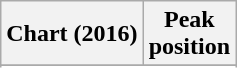<table class="wikitable sortable plainrowheaders" style="text-align:center">
<tr>
<th scope="col">Chart (2016)</th>
<th scope="col">Peak<br> position</th>
</tr>
<tr>
</tr>
<tr>
</tr>
<tr>
</tr>
<tr>
</tr>
<tr>
</tr>
<tr>
</tr>
<tr>
</tr>
</table>
